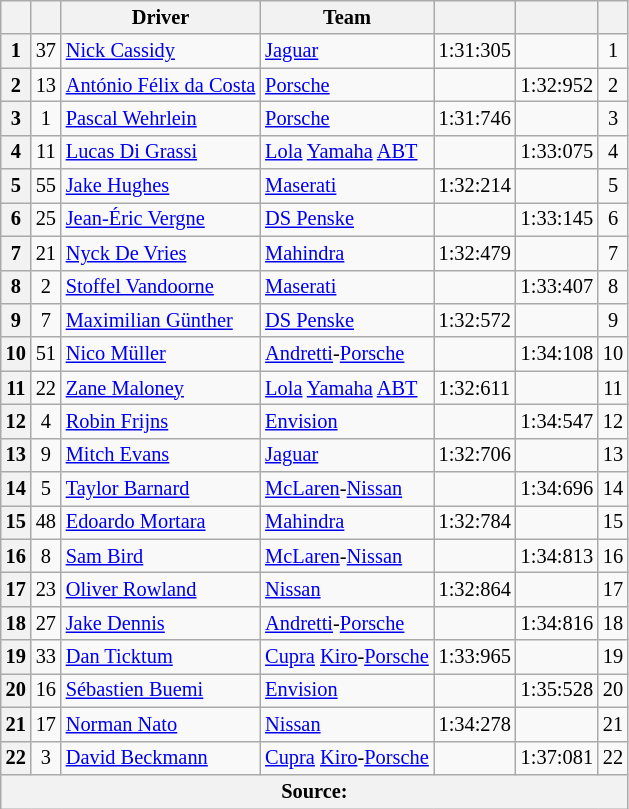<table class="wikitable sortable" style="font-size: 85%">
<tr>
<th scope="col"></th>
<th scope="col"></th>
<th scope="col">Driver</th>
<th scope="col">Team</th>
<th scope="col"></th>
<th scope="col"></th>
<th scope="col"></th>
</tr>
<tr>
<th scope="row">1</th>
<td align="center">37</td>
<td data-sort-value=""> <a href='#'>Nick Cassidy</a></td>
<td><a href='#'>Jaguar</a></td>
<td>1:31:305</td>
<td></td>
<td align="center">1</td>
</tr>
<tr>
<th scope="row">2</th>
<td align="center">13</td>
<td data-sort-value=""> <a href='#'>António Félix da Costa</a></td>
<td><a href='#'>Porsche</a></td>
<td></td>
<td>1:32:952</td>
<td align="center">2</td>
</tr>
<tr>
<th scope="row">3</th>
<td align="center">1</td>
<td data-sort-value=""> <a href='#'>Pascal Wehrlein</a></td>
<td><a href='#'>Porsche</a></td>
<td>1:31:746</td>
<td></td>
<td align="center">3</td>
</tr>
<tr>
<th scope="row">4</th>
<td align="center">11</td>
<td data-sort-value=""> <a href='#'>Lucas Di Grassi</a></td>
<td><a href='#'>Lola</a> <a href='#'>Yamaha</a> <a href='#'>ABT</a></td>
<td></td>
<td>1:33:075</td>
<td align="center">4</td>
</tr>
<tr>
<th scope="row">5</th>
<td align="center">55</td>
<td data-sort-value=""> <a href='#'>Jake Hughes</a></td>
<td><a href='#'>Maserati</a></td>
<td>1:32:214</td>
<td></td>
<td align="center">5</td>
</tr>
<tr>
<th scope="row">6</th>
<td align="center">25</td>
<td data-sort-value=""> <a href='#'>Jean-Éric Vergne</a></td>
<td><a href='#'>DS Penske</a></td>
<td></td>
<td>1:33:145</td>
<td align="center">6</td>
</tr>
<tr>
<th scope="row">7</th>
<td align="center">21</td>
<td data-sort-value=""> <a href='#'>Nyck De Vries</a></td>
<td><a href='#'>Mahindra</a></td>
<td>1:32:479</td>
<td></td>
<td align="center">7</td>
</tr>
<tr>
<th scope="row">8</th>
<td align="center">2</td>
<td data-sort-value=""> <a href='#'>Stoffel Vandoorne</a></td>
<td><a href='#'>Maserati</a></td>
<td></td>
<td>1:33:407</td>
<td align="center">8</td>
</tr>
<tr>
<th scope="row">9</th>
<td align="center">7</td>
<td data-sort-value=""> <a href='#'>Maximilian Günther</a></td>
<td><a href='#'>DS Penske</a></td>
<td>1:32:572</td>
<td></td>
<td align="center">9</td>
</tr>
<tr>
<th scope="row">10</th>
<td align="center">51</td>
<td data-sort-value=""> <a href='#'>Nico Müller</a></td>
<td><a href='#'>Andretti</a>-<a href='#'>Porsche</a></td>
<td></td>
<td>1:34:108</td>
<td align="center">10</td>
</tr>
<tr>
<th scope="row">11</th>
<td align="center">22</td>
<td data-sort-value=""> <a href='#'>Zane Maloney</a></td>
<td><a href='#'>Lola</a> <a href='#'>Yamaha</a> <a href='#'>ABT</a></td>
<td>1:32:611</td>
<td></td>
<td align="center">11</td>
</tr>
<tr>
<th scope="row">12</th>
<td align="center">4</td>
<td data-sort-value=""> <a href='#'>Robin Frijns</a></td>
<td><a href='#'>Envision</a></td>
<td></td>
<td>1:34:547</td>
<td align="center">12</td>
</tr>
<tr>
<th scope="row">13</th>
<td align="center">9</td>
<td data-sort-value=""> <a href='#'>Mitch Evans</a></td>
<td><a href='#'>Jaguar</a></td>
<td>1:32:706</td>
<td></td>
<td align="center">13</td>
</tr>
<tr>
<th scope="row">14</th>
<td align="center">5</td>
<td data-sort-value=""> <a href='#'>Taylor Barnard</a></td>
<td><a href='#'>McLaren</a>-<a href='#'>Nissan</a></td>
<td></td>
<td>1:34:696</td>
<td align="center">14</td>
</tr>
<tr>
<th scope="row">15</th>
<td align="center">48</td>
<td data-sort-value=""> <a href='#'>Edoardo Mortara</a></td>
<td><a href='#'>Mahindra</a></td>
<td>1:32:784</td>
<td></td>
<td align="center">15</td>
</tr>
<tr>
<th scope="row">16</th>
<td align="center">8</td>
<td data-sort-value=""> <a href='#'>Sam Bird</a></td>
<td><a href='#'>McLaren</a>-<a href='#'>Nissan</a></td>
<td></td>
<td>1:34:813</td>
<td align="center">16</td>
</tr>
<tr>
<th scope="row">17</th>
<td align="center">23</td>
<td data-sort-value=""> <a href='#'>Oliver Rowland</a></td>
<td><a href='#'>Nissan</a></td>
<td>1:32:864</td>
<td></td>
<td align="center">17</td>
</tr>
<tr>
<th scope="row">18</th>
<td align="center">27</td>
<td data-sort-value=""> <a href='#'>Jake Dennis</a></td>
<td><a href='#'>Andretti</a>-<a href='#'>Porsche</a></td>
<td></td>
<td>1:34:816</td>
<td align="center">18</td>
</tr>
<tr>
<th scope="row">19</th>
<td align="center">33</td>
<td data-sort-value=""> <a href='#'>Dan Ticktum</a></td>
<td><a href='#'>Cupra</a> <a href='#'>Kiro</a>-<a href='#'>Porsche</a></td>
<td>1:33:965</td>
<td></td>
<td align="center">19</td>
</tr>
<tr>
<th scope="row">20</th>
<td align="center">16</td>
<td data-sort-value=""> <a href='#'>Sébastien Buemi</a></td>
<td><a href='#'>Envision</a></td>
<td></td>
<td>1:35:528</td>
<td align="center">20</td>
</tr>
<tr>
<th scope="row">21</th>
<td align="center">17</td>
<td data-sort-value=""> <a href='#'>Norman Nato</a></td>
<td><a href='#'>Nissan</a></td>
<td>1:34:278</td>
<td></td>
<td align="center">21</td>
</tr>
<tr>
<th scope="row">22</th>
<td align="center">3</td>
<td data-sort-value=""> <a href='#'>David Beckmann</a></td>
<td><a href='#'>Cupra</a> <a href='#'>Kiro</a>-<a href='#'>Porsche</a></td>
<td></td>
<td>1:37:081</td>
<td align="center">22</td>
</tr>
<tr>
<th colspan="10">Source:</th>
</tr>
</table>
